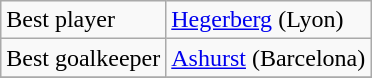<table class="wikitable">
<tr>
<td>Best player</td>
<td> <a href='#'>Hegerberg</a> (Lyon)</td>
</tr>
<tr>
<td>Best goalkeeper</td>
<td> <a href='#'>Ashurst</a> (Barcelona)</td>
</tr>
<tr>
</tr>
</table>
